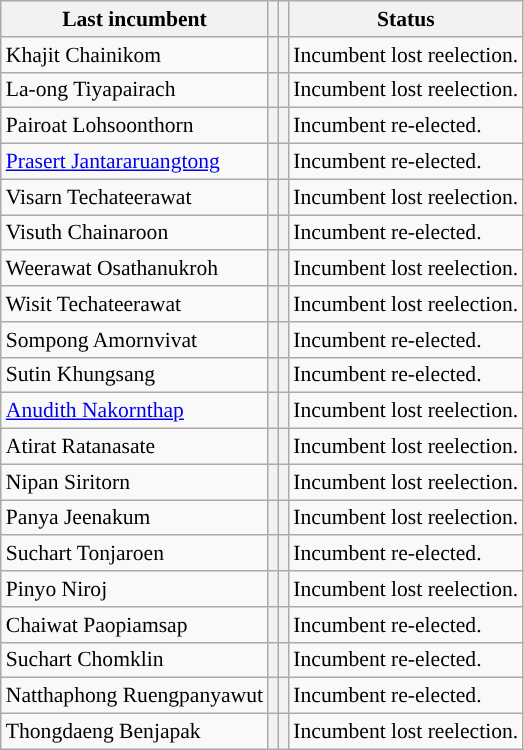<table class="wikitable sortable" style="font-size:90%">
<tr>
<th>Last incumbent</th>
<th></th>
<th></th>
<th>Status</th>
</tr>
<tr>
<td>Khajit Chainikom</td>
<th style="background-color:"></th>
<th style="background-color:"></th>
<td>Incumbent lost reelection.</td>
</tr>
<tr>
<td>La-ong Tiyapairach</td>
<th style="background-color:"></th>
<th style="background-color:"></th>
<td>Incumbent lost reelection.</td>
</tr>
<tr>
<td>Pairoat Lohsoonthorn</td>
<th style="background-color:"></th>
<th style="background-color:"></th>
<td> Incumbent re-elected.</td>
</tr>
<tr>
<td><a href='#'>Prasert Jantararuangtong</a></td>
<th style="background-color:"></th>
<th style="background-color:"></th>
<td> Incumbent re-elected.</td>
</tr>
<tr>
<td>Visarn Techateerawat</td>
<th style="background-color:"></th>
<th style="background-color:"></th>
<td>Incumbent lost reelection.</td>
</tr>
<tr>
<td>Visuth Chainaroon</td>
<th style="background-color:"></th>
<th style="background-color:"></th>
<td> Incumbent re-elected.</td>
</tr>
<tr>
<td>Weerawat Osathanukroh</td>
<th style="background-color:"></th>
<th style="background-color:"></th>
<td>Incumbent lost reelection.</td>
</tr>
<tr>
<td>Wisit Techateerawat</td>
<th style="background-color:"></th>
<th style="background-color:"></th>
<td>Incumbent lost reelection.</td>
</tr>
<tr>
<td>Sompong Amornvivat</td>
<th style="background-color:"></th>
<th style="background-color:"></th>
<td> Incumbent re-elected.</td>
</tr>
<tr>
<td>Sutin Khungsang</td>
<th style="background-color:"></th>
<th style="background-color:"></th>
<td> Incumbent re-elected.</td>
</tr>
<tr>
<td><a href='#'>Anudith Nakornthap</a></td>
<th style="background-color:"></th>
<th style="background-color:"></th>
<td>Incumbent lost reelection.</td>
</tr>
<tr>
<td>Atirat Ratanasate</td>
<th style="background-color:"></th>
<th style="background-color:"></th>
<td>Incumbent lost reelection.</td>
</tr>
<tr>
<td>Nipan Siritorn</td>
<th style="background-color:"></th>
<th style="background-color:"></th>
<td>Incumbent lost reelection.</td>
</tr>
<tr>
<td>Panya Jeenakum</td>
<th style="background-color:"></th>
<th style="background-color:"></th>
<td>Incumbent lost reelection.</td>
</tr>
<tr>
<td>Suchart Tonjaroen</td>
<th style="background-color:"></th>
<th style="background-color:"></th>
<td> Incumbent re-elected.</td>
</tr>
<tr>
<td>Pinyo Niroj</td>
<th style="background-color:"></th>
<th style="background-color:"></th>
<td>Incumbent lost reelection.</td>
</tr>
<tr>
<td>Chaiwat Paopiamsap</td>
<th style="background-color:"></th>
<th style="background-color:"></th>
<td> Incumbent re-elected.</td>
</tr>
<tr>
<td>Suchart Chomklin</td>
<th style="background-color:"></th>
<th style="background-color:"></th>
<td> Incumbent re-elected.</td>
</tr>
<tr>
<td>Natthaphong Ruengpanyawut</td>
<th style="background-color:"></th>
<th style="background-color:"></th>
<td> Incumbent re-elected.</td>
</tr>
<tr>
<td>Thongdaeng Benjapak</td>
<th style="background-color:"></th>
<th style="background-color:"></th>
<td>Incumbent lost reelection.</td>
</tr>
</table>
